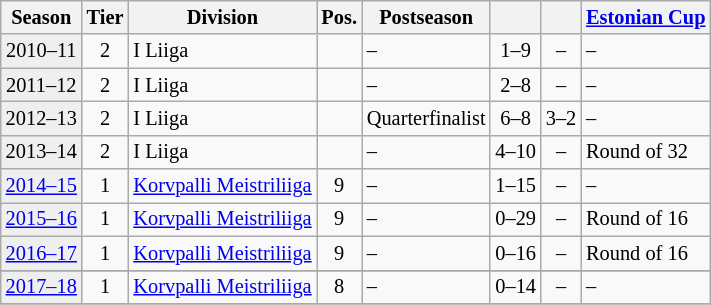<table class="wikitable" style="font-size:85%; text-align:center">
<tr>
<th>Season</th>
<th>Tier</th>
<th>Division</th>
<th>Pos.</th>
<th>Postseason</th>
<th></th>
<th></th>
<th><a href='#'>Estonian Cup</a></th>
</tr>
<tr>
<td bgcolor=#efefef>2010–11</td>
<td>2</td>
<td align=left>I Liiga</td>
<td></td>
<td align=left>–</td>
<td>1–9</td>
<td>–</td>
<td align=left>–</td>
</tr>
<tr>
<td bgcolor=#efefef>2011–12</td>
<td>2</td>
<td align=left>I Liiga</td>
<td></td>
<td align=left>–</td>
<td>2–8</td>
<td>–</td>
<td align=left>–</td>
</tr>
<tr>
<td bgcolor=#efefef>2012–13</td>
<td>2</td>
<td align=left>I Liiga</td>
<td></td>
<td align=left>Quarterfinalist</td>
<td>6–8</td>
<td>3–2</td>
<td align=left>–</td>
</tr>
<tr>
<td bgcolor=#efefef>2013–14</td>
<td>2</td>
<td align=left>I Liiga</td>
<td></td>
<td align=left>–</td>
<td>4–10</td>
<td>–</td>
<td align=left>Round of 32</td>
</tr>
<tr>
<td bgcolor=#efefef><a href='#'>2014–15</a></td>
<td>1</td>
<td align=left><a href='#'>Korvpalli Meistriliiga</a></td>
<td>9</td>
<td align=left>–</td>
<td>1–15</td>
<td>–</td>
<td align=left>–</td>
</tr>
<tr>
<td bgcolor=#efefef><a href='#'>2015–16</a></td>
<td>1</td>
<td align=left><a href='#'>Korvpalli Meistriliiga</a></td>
<td>9</td>
<td align=left>–</td>
<td>0–29</td>
<td>–</td>
<td align=left>Round of 16</td>
</tr>
<tr>
<td bgcolor=#efefef><a href='#'>2016–17</a></td>
<td>1</td>
<td align=left><a href='#'>Korvpalli Meistriliiga</a></td>
<td>9</td>
<td align=left>–</td>
<td>0–16</td>
<td>–</td>
<td align=left>Round of 16</td>
</tr>
<tr>
</tr>
<tr>
<td bgcolor=#efefef><a href='#'>2017–18</a></td>
<td>1</td>
<td align=left><a href='#'>Korvpalli Meistriliiga</a></td>
<td>8</td>
<td align=left>–</td>
<td>0–14</td>
<td>–</td>
<td align=left>–</td>
</tr>
<tr>
</tr>
</table>
